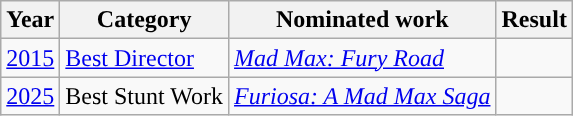<table class="wikitable">
<tr>
<th>Year</th>
<th>Category</th>
<th>Nominated work</th>
<th>Result</th>
</tr>
<tr>
<td><a href='#'>2015</a></td>
<td><a href='#'>Best Director</a></td>
<td><em><a href='#'>Mad Max: Fury Road</a></em></td>
<td></td>
</tr>
<tr>
<td><a href='#'>2025</a></td>
<td>Best Stunt Work</td>
<td><em><a href='#'>Furiosa: A Mad Max Saga</a></em></td>
<td></td>
</tr>
</table>
